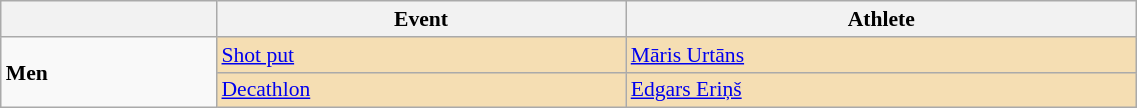<table class=wikitable style="font-size:90%" width=60%>
<tr>
<th></th>
<th>Event</th>
<th>Athlete</th>
</tr>
<tr>
<td rowspan=2><strong>Men</strong></td>
<td bgcolor="wheat"><a href='#'>Shot put</a></td>
<td bgcolor="wheat"><a href='#'>Māris Urtāns</a></td>
</tr>
<tr>
<td bgcolor="wheat"><a href='#'>Decathlon</a></td>
<td bgcolor="wheat"><a href='#'>Edgars Eriņš</a></td>
</tr>
</table>
